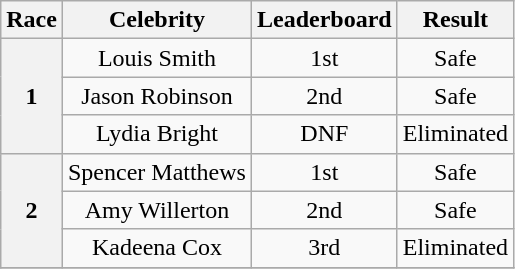<table class="wikitable plainrowheaders" style="text-align:center;">
<tr>
<th>Race</th>
<th>Celebrity</th>
<th>Leaderboard</th>
<th>Result</th>
</tr>
<tr>
<th rowspan=3>1</th>
<td>Louis Smith</td>
<td>1st</td>
<td>Safe</td>
</tr>
<tr>
<td>Jason Robinson</td>
<td>2nd</td>
<td>Safe</td>
</tr>
<tr>
<td>Lydia Bright</td>
<td>DNF</td>
<td>Eliminated</td>
</tr>
<tr>
<th rowspan=3>2</th>
<td>Spencer Matthews</td>
<td>1st</td>
<td>Safe</td>
</tr>
<tr>
<td>Amy Willerton</td>
<td>2nd</td>
<td>Safe</td>
</tr>
<tr>
<td>Kadeena Cox</td>
<td>3rd</td>
<td>Eliminated</td>
</tr>
<tr>
</tr>
</table>
